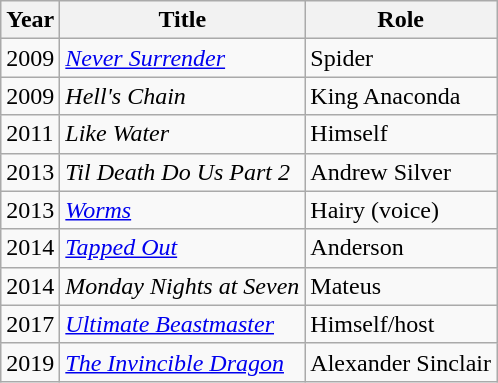<table class="wikitable">
<tr>
<th>Year</th>
<th>Title</th>
<th>Role</th>
</tr>
<tr>
<td>2009</td>
<td><em><a href='#'>Never Surrender</a></em></td>
<td>Spider</td>
</tr>
<tr>
<td>2009</td>
<td><em>Hell's Chain</em></td>
<td>King Anaconda</td>
</tr>
<tr>
<td>2011</td>
<td><em>Like Water</em></td>
<td>Himself</td>
</tr>
<tr>
<td>2013</td>
<td><em>Til Death Do Us Part 2</em></td>
<td>Andrew Silver</td>
</tr>
<tr>
<td>2013</td>
<td><em><a href='#'>Worms</a></em></td>
<td>Hairy (voice)</td>
</tr>
<tr>
<td>2014</td>
<td><em><a href='#'>Tapped Out</a></em></td>
<td>Anderson</td>
</tr>
<tr>
<td>2014</td>
<td><em>Monday Nights at Seven</em></td>
<td>Mateus</td>
</tr>
<tr>
<td>2017</td>
<td><em><a href='#'>Ultimate Beastmaster</a></em></td>
<td>Himself/host</td>
</tr>
<tr>
<td>2019</td>
<td><em><a href='#'>The Invincible Dragon</a></em></td>
<td>Alexander Sinclair</td>
</tr>
</table>
